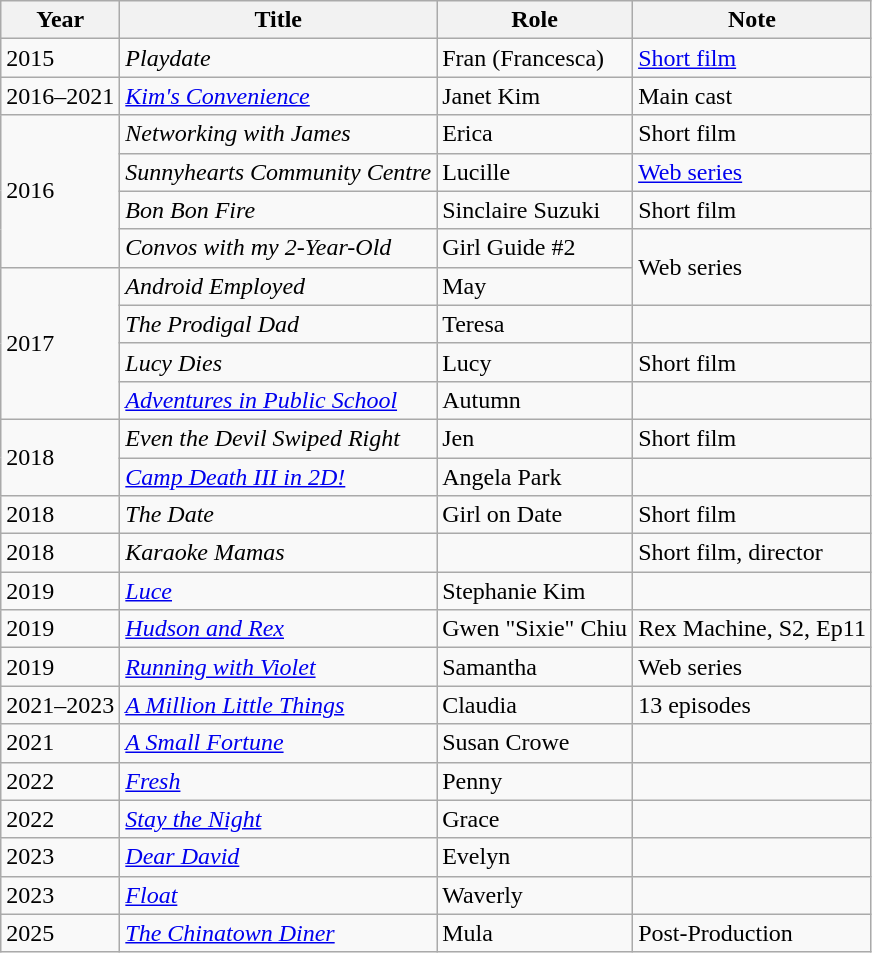<table class="wikitable sortable">
<tr>
<th>Year</th>
<th>Title</th>
<th>Role</th>
<th>Note</th>
</tr>
<tr>
<td>2015</td>
<td><em>Playdate</em></td>
<td>Fran (Francesca)</td>
<td><a href='#'>Short film</a></td>
</tr>
<tr>
<td>2016–2021</td>
<td><em><a href='#'>Kim's Convenience</a></em></td>
<td>Janet Kim</td>
<td>Main cast</td>
</tr>
<tr>
<td rowspan="4">2016</td>
<td><em>Networking with James</em></td>
<td>Erica</td>
<td>Short film</td>
</tr>
<tr>
<td><em>Sunnyhearts Community Centre</em></td>
<td>Lucille</td>
<td><a href='#'>Web series</a></td>
</tr>
<tr>
<td><em>Bon Bon Fire</em></td>
<td>Sinclaire Suzuki</td>
<td>Short film</td>
</tr>
<tr>
<td><em>Convos with my 2-Year-Old</em></td>
<td>Girl Guide #2</td>
<td rowspan="2">Web series</td>
</tr>
<tr>
<td rowspan="4">2017</td>
<td><em>Android Employed</em></td>
<td>May</td>
</tr>
<tr>
<td data-sort-value="Prodigal Dad, The"><em>The Prodigal Dad</em></td>
<td>Teresa</td>
<td></td>
</tr>
<tr>
<td><em>Lucy Dies</em></td>
<td>Lucy</td>
<td>Short film</td>
</tr>
<tr>
<td><em><a href='#'>Adventures in Public School</a></em></td>
<td>Autumn</td>
<td></td>
</tr>
<tr>
<td rowspan="2">2018</td>
<td><em>Even the Devil Swiped Right</em></td>
<td>Jen</td>
<td>Short film</td>
</tr>
<tr>
<td><em><a href='#'>Camp Death III in 2D!</a></em></td>
<td>Angela Park</td>
<td></td>
</tr>
<tr>
<td>2018</td>
<td data-sort-value="Date, The"><em>The Date</em></td>
<td>Girl on Date</td>
<td>Short film</td>
</tr>
<tr>
<td>2018</td>
<td><em>Karaoke Mamas</em></td>
<td></td>
<td>Short film, director</td>
</tr>
<tr>
<td>2019</td>
<td><em><a href='#'>Luce</a></em></td>
<td>Stephanie Kim</td>
<td></td>
</tr>
<tr>
<td>2019</td>
<td><em><a href='#'>Hudson and Rex</a></em></td>
<td>Gwen "Sixie" Chiu</td>
<td>Rex Machine, S2, Ep11</td>
</tr>
<tr>
<td>2019</td>
<td><em><a href='#'>Running with Violet</a></em></td>
<td>Samantha</td>
<td>Web series</td>
</tr>
<tr>
<td>2021–2023</td>
<td data-sort-value="Million Little Things, A"><em><a href='#'>A Million Little Things</a></em></td>
<td>Claudia</td>
<td>13 episodes</td>
</tr>
<tr>
<td>2021</td>
<td data-sort-value="Small Fortune, A"><em><a href='#'>A Small Fortune</a></em></td>
<td>Susan Crowe</td>
<td></td>
</tr>
<tr>
<td>2022</td>
<td><em><a href='#'>Fresh</a></em></td>
<td>Penny</td>
<td></td>
</tr>
<tr>
<td>2022</td>
<td><em><a href='#'>Stay the Night</a></em></td>
<td>Grace</td>
<td></td>
</tr>
<tr>
<td>2023</td>
<td><em><a href='#'>Dear David</a></em></td>
<td>Evelyn</td>
<td></td>
</tr>
<tr>
<td>2023</td>
<td><em><a href='#'>Float</a></em></td>
<td>Waverly</td>
<td></td>
</tr>
<tr>
<td>2025</td>
<td data-sort-value="Chinatown Diner, The"><em><a href='#'>The Chinatown Diner</a></em></td>
<td>Mula</td>
<td>Post-Production</td>
</tr>
</table>
